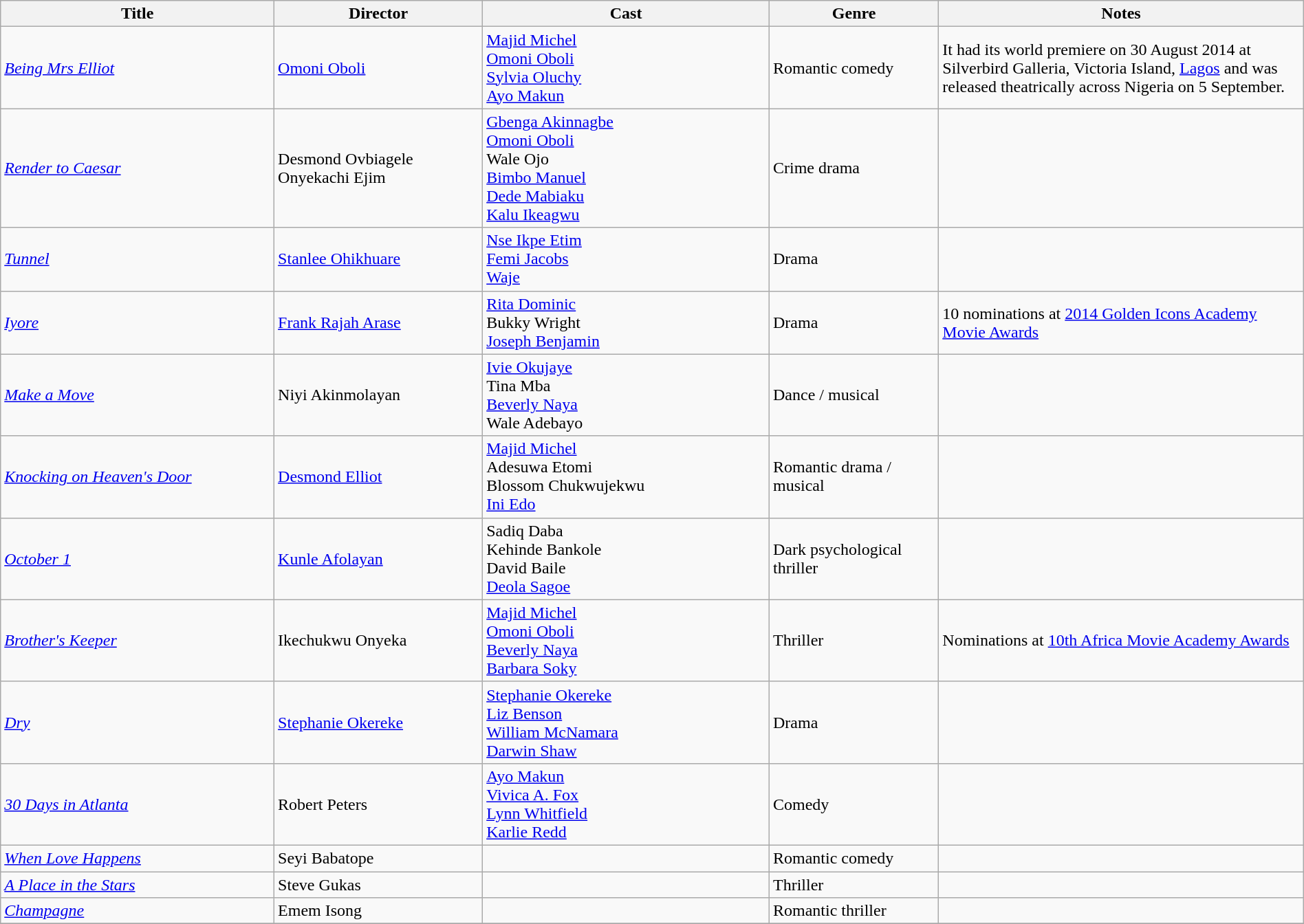<table class="wikitable" width= "100%">
<tr>
<th width=21%>Title</th>
<th width=16%>Director</th>
<th width=22%>Cast</th>
<th width=13%>Genre</th>
<th width=28%>Notes</th>
</tr>
<tr>
<td><em><a href='#'>Being Mrs Elliot</a></em></td>
<td><a href='#'>Omoni Oboli</a></td>
<td><a href='#'>Majid Michel</a><br><a href='#'>Omoni Oboli</a><br><a href='#'>Sylvia Oluchy</a> <br><a href='#'>Ayo Makun</a></td>
<td>Romantic comedy</td>
<td> It had its world premiere on 30 August 2014 at Silverbird Galleria, Victoria Island, <a href='#'>Lagos</a> and was released theatrically across Nigeria on 5 September.</td>
</tr>
<tr>
<td><em><a href='#'>Render to Caesar</a></em></td>
<td>Desmond Ovbiagele <br> Onyekachi Ejim</td>
<td><a href='#'>Gbenga Akinnagbe</a><br><a href='#'>Omoni Oboli</a><br>Wale Ojo <br><a href='#'>Bimbo Manuel</a><br><a href='#'>Dede Mabiaku</a><br><a href='#'>Kalu Ikeagwu</a></td>
<td>Crime drama</td>
<td></td>
</tr>
<tr>
<td><em><a href='#'>Tunnel</a></em></td>
<td><a href='#'>Stanlee Ohikhuare</a></td>
<td><a href='#'>Nse Ikpe Etim</a> <br> <a href='#'>Femi Jacobs</a><br><a href='#'>Waje</a></td>
<td>Drama</td>
<td></td>
</tr>
<tr>
<td><em><a href='#'>Iyore</a></em></td>
<td><a href='#'>Frank Rajah Arase</a></td>
<td><a href='#'>Rita Dominic</a> <br> Bukky Wright<br><a href='#'>Joseph Benjamin</a></td>
<td>Drama</td>
<td>10 nominations at <a href='#'>2014 Golden Icons Academy Movie Awards</a></td>
</tr>
<tr>
<td><em><a href='#'>Make a Move</a></em></td>
<td>Niyi Akinmolayan</td>
<td><a href='#'>Ivie Okujaye</a> <br> Tina Mba<br><a href='#'>Beverly Naya</a><br>Wale Adebayo</td>
<td>Dance / musical</td>
<td></td>
</tr>
<tr>
<td><em><a href='#'>Knocking on Heaven's Door</a></em></td>
<td><a href='#'>Desmond Elliot</a></td>
<td><a href='#'>Majid Michel</a> <br> Adesuwa Etomi <br>Blossom Chukwujekwu<br><a href='#'>Ini Edo</a></td>
<td>Romantic drama / musical</td>
<td></td>
</tr>
<tr>
<td><em><a href='#'>October 1</a></em></td>
<td><a href='#'>Kunle Afolayan</a></td>
<td>Sadiq Daba <br> Kehinde Bankole <br>David Baile<br><a href='#'>Deola Sagoe</a></td>
<td>Dark psychological thriller</td>
<td></td>
</tr>
<tr>
<td><em><a href='#'>Brother's Keeper</a></em></td>
<td>Ikechukwu Onyeka</td>
<td><a href='#'>Majid Michel</a> <br> <a href='#'>Omoni Oboli</a> <br><a href='#'>Beverly Naya</a><br><a href='#'>Barbara Soky</a></td>
<td>Thriller</td>
<td>Nominations at <a href='#'>10th Africa Movie Academy Awards</a></td>
</tr>
<tr>
<td><em><a href='#'>Dry</a></em></td>
<td><a href='#'>Stephanie Okereke</a></td>
<td><a href='#'>Stephanie Okereke</a> <br> <a href='#'>Liz Benson</a> <br><a href='#'>William McNamara</a><br><a href='#'>Darwin Shaw</a></td>
<td>Drama</td>
<td></td>
</tr>
<tr>
<td><em><a href='#'>30 Days in Atlanta</a></em></td>
<td>Robert Peters</td>
<td><a href='#'>Ayo Makun</a> <br> <a href='#'>Vivica A. Fox</a> <br><a href='#'>Lynn Whitfield</a><br><a href='#'>Karlie Redd</a></td>
<td>Comedy</td>
<td></td>
</tr>
<tr>
<td><em><a href='#'>When Love Happens</a></em></td>
<td>Seyi Babatope</td>
<td></td>
<td>Romantic comedy</td>
<td></td>
</tr>
<tr>
<td><em><a href='#'>A Place in the Stars</a></em></td>
<td>Steve Gukas</td>
<td></td>
<td>Thriller</td>
<td></td>
</tr>
<tr>
<td><em><a href='#'>Champagne</a></em></td>
<td>Emem Isong</td>
<td></td>
<td>Romantic thriller</td>
<td></td>
</tr>
<tr>
</tr>
</table>
